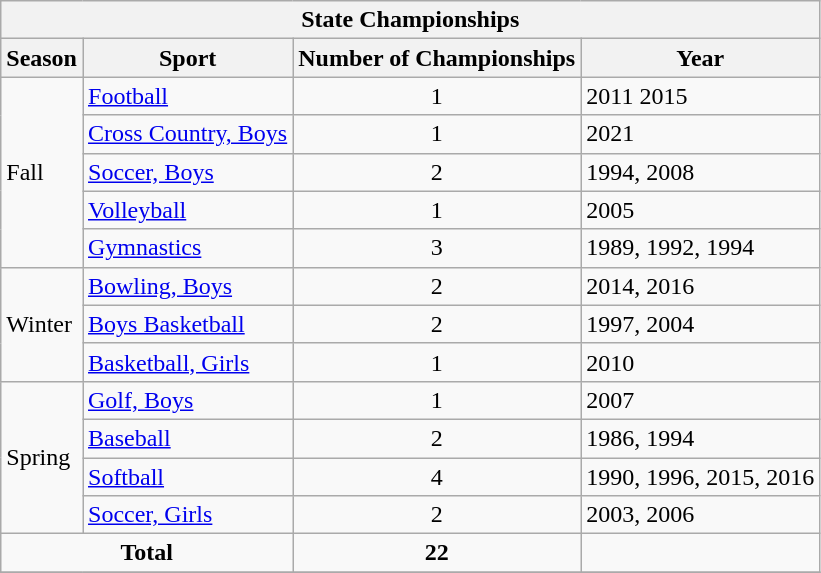<table class="wikitable">
<tr>
<th colspan="4">State Championships</th>
</tr>
<tr>
<th>Season</th>
<th>Sport</th>
<th>Number of Championships</th>
<th>Year</th>
</tr>
<tr>
<td rowspan="5">Fall</td>
<td><a href='#'>Football</a></td>
<td align="center">1</td>
<td>2011 2015</td>
</tr>
<tr>
<td><a href='#'>Cross Country, Boys</a></td>
<td align="center">1</td>
<td>2021</td>
</tr>
<tr>
<td><a href='#'>Soccer, Boys</a></td>
<td align="center">2</td>
<td>1994, 2008</td>
</tr>
<tr>
<td><a href='#'>Volleyball</a></td>
<td align="center">1</td>
<td>2005</td>
</tr>
<tr>
<td><a href='#'>Gymnastics</a></td>
<td align="center">3</td>
<td>1989, 1992, 1994</td>
</tr>
<tr>
<td rowspan="3">Winter</td>
<td><a href='#'>Bowling, Boys</a></td>
<td align="center">2</td>
<td>2014, 2016</td>
</tr>
<tr>
<td><a href='#'>Boys Basketball</a></td>
<td align="center">2</td>
<td>1997, 2004</td>
</tr>
<tr>
<td><a href='#'>Basketball, Girls</a></td>
<td align="center">1</td>
<td>2010</td>
</tr>
<tr>
<td rowspan="4">Spring</td>
<td><a href='#'>Golf, Boys</a></td>
<td align="center">1</td>
<td>2007</td>
</tr>
<tr>
<td><a href='#'>Baseball</a></td>
<td align="center">2</td>
<td>1986, 1994</td>
</tr>
<tr>
<td><a href='#'>Softball</a></td>
<td align="center">4</td>
<td>1990, 1996, 2015, 2016</td>
</tr>
<tr>
<td><a href='#'>Soccer, Girls</a></td>
<td align="center">2</td>
<td>2003, 2006</td>
</tr>
<tr>
<td align="center" colspan="2"><strong>Total</strong></td>
<td align="center"><strong>22</strong></td>
<td></td>
</tr>
<tr>
</tr>
</table>
